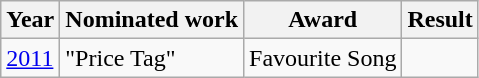<table class="wikitable">
<tr>
<th>Year</th>
<th>Nominated work</th>
<th>Award</th>
<th>Result</th>
</tr>
<tr>
<td rowspan="1"><a href='#'>2011</a></td>
<td rowspan="1">"Price Tag"</td>
<td>Favourite Song</td>
<td></td>
</tr>
</table>
